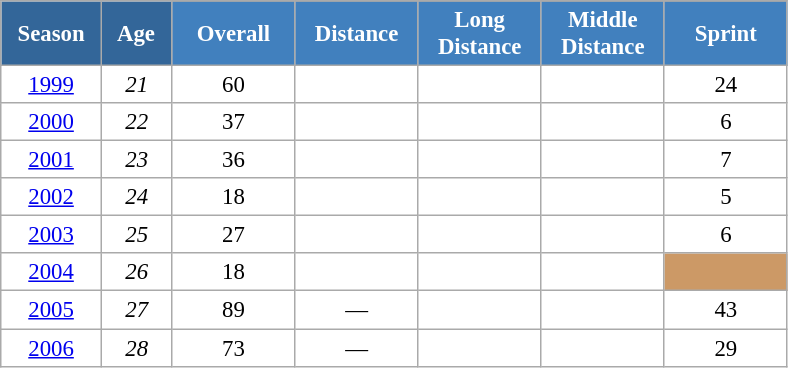<table class="wikitable" style="font-size:95%; text-align:center; border:grey solid 1px; border-collapse:collapse; background:#ffffff;">
<tr>
<th style="background-color:#369; color:white; width:60px;" rowspan="2"> Season </th>
<th style="background-color:#369; color:white; width:40px;" rowspan="2"> Age </th>
</tr>
<tr>
<th style="background-color:#4180be; color:white; width:75px;">Overall</th>
<th style="background-color:#4180be; color:white; width:75px;">Distance</th>
<th style="background-color:#4180be; color:white; width:75px;">Long Distance</th>
<th style="background-color:#4180be; color:white; width:75px;">Middle Distance</th>
<th style="background-color:#4180be; color:white; width:75px;">Sprint</th>
</tr>
<tr>
<td><a href='#'>1999</a></td>
<td><em>21</em></td>
<td>60</td>
<td></td>
<td></td>
<td></td>
<td>24</td>
</tr>
<tr>
<td><a href='#'>2000</a></td>
<td><em>22</em></td>
<td>37</td>
<td></td>
<td></td>
<td></td>
<td>6</td>
</tr>
<tr>
<td><a href='#'>2001</a></td>
<td><em>23</em></td>
<td>36</td>
<td></td>
<td></td>
<td></td>
<td>7</td>
</tr>
<tr>
<td><a href='#'>2002</a></td>
<td><em>24</em></td>
<td>18</td>
<td></td>
<td></td>
<td></td>
<td>5</td>
</tr>
<tr>
<td><a href='#'>2003</a></td>
<td><em>25</em></td>
<td>27</td>
<td></td>
<td></td>
<td></td>
<td>6</td>
</tr>
<tr>
<td><a href='#'>2004</a></td>
<td><em>26</em></td>
<td>18</td>
<td></td>
<td></td>
<td></td>
<td style="background:#c96;"></td>
</tr>
<tr>
<td><a href='#'>2005</a></td>
<td><em>27</em></td>
<td>89</td>
<td>—</td>
<td></td>
<td></td>
<td>43</td>
</tr>
<tr>
<td><a href='#'>2006</a></td>
<td><em>28</em></td>
<td>73</td>
<td>—</td>
<td></td>
<td></td>
<td>29</td>
</tr>
</table>
